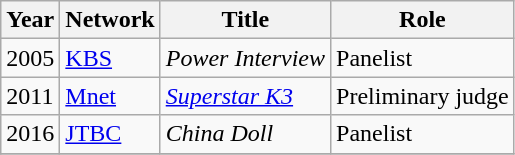<table class="wikitable">
<tr>
<th scope="col">Year</th>
<th scope="col">Network</th>
<th scope="col">Title</th>
<th scope="col">Role</th>
</tr>
<tr>
<td>2005</td>
<td><a href='#'>KBS</a></td>
<td><em>Power Interview</em></td>
<td>Panelist</td>
</tr>
<tr>
<td>2011</td>
<td><a href='#'>Mnet</a></td>
<td><em><a href='#'>Superstar K3</a></em></td>
<td>Preliminary judge</td>
</tr>
<tr>
<td>2016</td>
<td><a href='#'>JTBC</a></td>
<td><em>China Doll</em></td>
<td>Panelist</td>
</tr>
<tr>
</tr>
</table>
